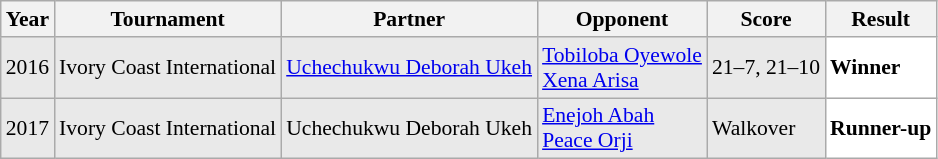<table class="sortable wikitable" style="font-size: 90%;">
<tr>
<th>Year</th>
<th>Tournament</th>
<th>Partner</th>
<th>Opponent</th>
<th>Score</th>
<th>Result</th>
</tr>
<tr style="background:#E9E9E9">
<td align="center">2016</td>
<td align="left">Ivory Coast International</td>
<td align="left"> <a href='#'>Uchechukwu Deborah Ukeh</a></td>
<td align="left"> <a href='#'>Tobiloba Oyewole</a><br> <a href='#'>Xena Arisa</a></td>
<td align="left">21–7, 21–10</td>
<td style="text-align:left; background:white"> <strong>Winner</strong></td>
</tr>
<tr style="background:#E9E9E9">
<td align="center">2017</td>
<td align="left">Ivory Coast International</td>
<td align="left"> Uchechukwu Deborah Ukeh</td>
<td align="left"> <a href='#'>Enejoh Abah</a><br> <a href='#'>Peace Orji</a></td>
<td align="left">Walkover</td>
<td style="text-align:left; background:white"> <strong>Runner-up</strong></td>
</tr>
</table>
